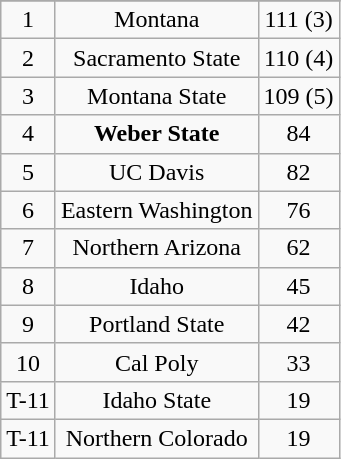<table class="wikitable" style="display: inline-table;">
<tr align="center">
</tr>
<tr align="center">
<td>1</td>
<td>Montana</td>
<td>111 (3)</td>
</tr>
<tr align="center">
<td>2</td>
<td>Sacramento State</td>
<td>110 (4)</td>
</tr>
<tr align="center">
<td>3</td>
<td>Montana State</td>
<td>109 (5)</td>
</tr>
<tr align="center">
<td>4</td>
<td><strong>Weber State</strong></td>
<td>84</td>
</tr>
<tr align="center">
<td>5</td>
<td>UC Davis</td>
<td>82</td>
</tr>
<tr align="center">
<td>6</td>
<td>Eastern Washington</td>
<td>76</td>
</tr>
<tr align="center">
<td>7</td>
<td>Northern Arizona</td>
<td>62</td>
</tr>
<tr align="center">
<td>8</td>
<td>Idaho</td>
<td>45</td>
</tr>
<tr align="center">
<td>9</td>
<td>Portland State</td>
<td>42</td>
</tr>
<tr align="center">
<td>10</td>
<td>Cal Poly</td>
<td>33</td>
</tr>
<tr align="center">
<td>T-11</td>
<td>Idaho State</td>
<td>19</td>
</tr>
<tr align="center">
<td>T-11</td>
<td>Northern Colorado</td>
<td>19</td>
</tr>
</table>
